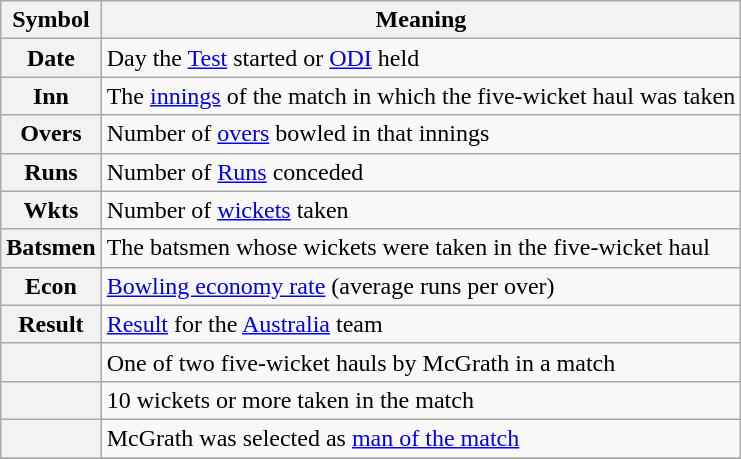<table class="wikitable">
<tr>
<th>Symbol</th>
<th>Meaning</th>
</tr>
<tr>
<th>Date</th>
<td>Day the <a href='#'>Test</a> started or <a href='#'>ODI</a> held</td>
</tr>
<tr>
<th>Inn</th>
<td>The <a href='#'>innings</a> of the match in which the five-wicket haul was taken</td>
</tr>
<tr>
<th>Overs</th>
<td>Number of <a href='#'>overs</a> bowled in that innings</td>
</tr>
<tr>
<th>Runs</th>
<td>Number of <a href='#'>Runs</a> conceded</td>
</tr>
<tr>
<th>Wkts</th>
<td>Number of <a href='#'>wickets</a> taken</td>
</tr>
<tr>
<th>Batsmen</th>
<td>The batsmen whose wickets were taken in the five-wicket haul</td>
</tr>
<tr>
<th>Econ</th>
<td><a href='#'>Bowling economy rate</a> (average runs per over)</td>
</tr>
<tr>
<th>Result</th>
<td><a href='#'>Result</a> for the <a href='#'>Australia</a> team</td>
</tr>
<tr>
<th></th>
<td>One of two five-wicket hauls by McGrath in a match</td>
</tr>
<tr>
<th></th>
<td>10 wickets or more taken in the match</td>
</tr>
<tr>
<th></th>
<td>McGrath was selected as <a href='#'>man of the match</a></td>
</tr>
<tr>
</tr>
</table>
